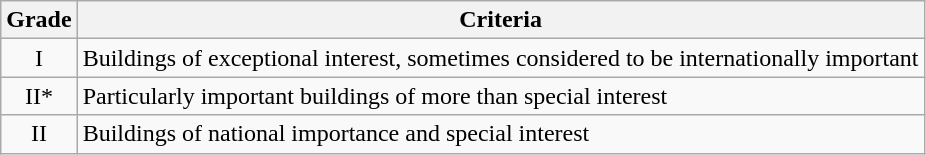<table class="wikitable">
<tr>
<th>Grade</th>
<th>Criteria</th>
</tr>
<tr>
<td align="center" >I</td>
<td>Buildings of exceptional interest, sometimes considered to be internationally important</td>
</tr>
<tr>
<td align="center" >II*</td>
<td>Particularly important buildings of more than special interest</td>
</tr>
<tr>
<td align="center" >II</td>
<td>Buildings of national importance and special interest</td>
</tr>
</table>
